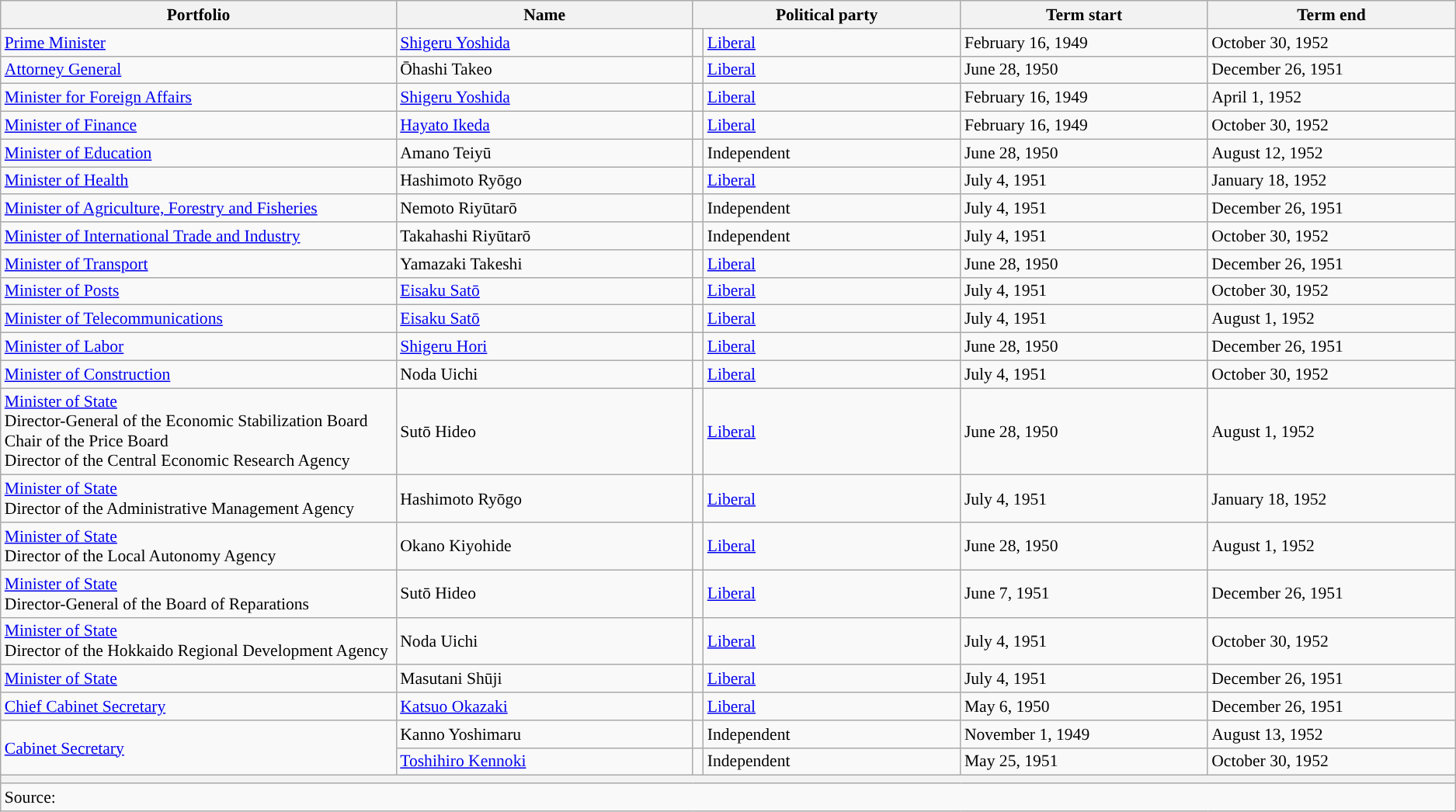<table class="wikitable unsortable" style="font-size: 90%;">
<tr>
<th scope="col" width="20%">Portfolio</th>
<th scope="col" width="15%">Name</th>
<th colspan="2" scope="col" width="13.5%">Political party</th>
<th scope="col" width="12.5%">Term start</th>
<th scope="col" width="12.5%">Term end</th>
</tr>
<tr>
<td style="text-align: left;"><a href='#'>Prime Minister</a></td>
<td><a href='#'>Shigeru Yoshida</a></td>
<td width="0.5%" style="background:"></td>
<td><a href='#'>Liberal</a></td>
<td>February 16, 1949</td>
<td>October 30, 1952</td>
</tr>
<tr>
<td><a href='#'>Attorney General</a></td>
<td>Ōhashi Takeo</td>
<td style="color:inherit;background:"></td>
<td><a href='#'>Liberal</a></td>
<td>June 28, 1950</td>
<td>December 26, 1951</td>
</tr>
<tr>
<td><a href='#'>Minister for Foreign Affairs</a></td>
<td><a href='#'>Shigeru Yoshida</a></td>
<td style="color:inherit;background:"></td>
<td><a href='#'>Liberal</a></td>
<td>February 16, 1949</td>
<td>April 1, 1952</td>
</tr>
<tr>
<td><a href='#'>Minister of Finance</a></td>
<td><a href='#'>Hayato Ikeda</a></td>
<td style="color:inherit;background:"></td>
<td><a href='#'>Liberal</a></td>
<td>February 16, 1949</td>
<td>October 30, 1952</td>
</tr>
<tr>
<td><a href='#'>Minister of Education</a></td>
<td>Amano Teiyū</td>
<td style="color:inherit;background:"></td>
<td>Independent</td>
<td>June 28, 1950</td>
<td>August 12, 1952</td>
</tr>
<tr>
<td><a href='#'>Minister of Health</a></td>
<td>Hashimoto Ryōgo</td>
<td style="color:inherit;background:"></td>
<td><a href='#'>Liberal</a></td>
<td>July 4, 1951</td>
<td>January 18, 1952</td>
</tr>
<tr>
<td><a href='#'>Minister of Agriculture, Forestry and Fisheries</a></td>
<td>Nemoto Riyūtarō</td>
<td style="color:inherit;background:"></td>
<td>Independent</td>
<td>July 4, 1951</td>
<td>December 26, 1951</td>
</tr>
<tr>
<td><a href='#'>Minister of International Trade and Industry</a></td>
<td>Takahashi Riyūtarō</td>
<td style="color:inherit;background:"></td>
<td>Independent</td>
<td>July 4, 1951</td>
<td>October 30, 1952</td>
</tr>
<tr>
<td><a href='#'>Minister of Transport</a></td>
<td>Yamazaki Takeshi</td>
<td style="color:inherit;background:"></td>
<td><a href='#'>Liberal</a></td>
<td>June 28, 1950</td>
<td>December 26, 1951</td>
</tr>
<tr>
<td><a href='#'>Minister of Posts</a></td>
<td><a href='#'>Eisaku Satō</a></td>
<td style="color:inherit;background:"></td>
<td><a href='#'>Liberal</a></td>
<td>July 4, 1951</td>
<td>October 30, 1952</td>
</tr>
<tr>
<td><a href='#'>Minister of Telecommunications</a></td>
<td><a href='#'>Eisaku Satō</a></td>
<td style="color:inherit;background:"></td>
<td><a href='#'>Liberal</a></td>
<td>July 4, 1951</td>
<td>August 1, 1952</td>
</tr>
<tr>
<td><a href='#'>Minister of Labor</a></td>
<td><a href='#'>Shigeru Hori</a></td>
<td style="color:inherit;background:"></td>
<td><a href='#'>Liberal</a></td>
<td>June 28, 1950</td>
<td>December 26, 1951</td>
</tr>
<tr>
<td><a href='#'>Minister of Construction</a></td>
<td>Noda Uichi</td>
<td style="color:inherit;background:"></td>
<td><a href='#'>Liberal</a></td>
<td>July 4, 1951</td>
<td>October 30, 1952</td>
</tr>
<tr>
<td><a href='#'>Minister of State</a><br>Director-General of the Economic Stabilization Board<br>Chair of the Price Board<br>Director of the Central Economic Research Agency</td>
<td>Sutō Hideo</td>
<td style="color:inherit;background:"></td>
<td><a href='#'>Liberal</a></td>
<td>June 28, 1950</td>
<td>August 1, 1952</td>
</tr>
<tr>
<td><a href='#'>Minister of State</a><br>Director of the Administrative Management Agency</td>
<td>Hashimoto Ryōgo</td>
<td style="color:inherit;background:"></td>
<td><a href='#'>Liberal</a></td>
<td>July 4, 1951</td>
<td>January 18, 1952</td>
</tr>
<tr>
<td><a href='#'>Minister of State</a><br>Director of the Local Autonomy Agency</td>
<td>Okano Kiyohide</td>
<td style="color:inherit;background:"></td>
<td><a href='#'>Liberal</a></td>
<td>June 28, 1950</td>
<td>August 1, 1952</td>
</tr>
<tr>
<td><a href='#'>Minister of State</a><br>Director-General of the Board of Reparations</td>
<td>Sutō Hideo</td>
<td style="color:inherit;background:"></td>
<td><a href='#'>Liberal</a></td>
<td>June 7, 1951</td>
<td>December 26, 1951</td>
</tr>
<tr>
<td><a href='#'>Minister of State</a><br>Director of the Hokkaido Regional Development Agency</td>
<td>Noda Uichi</td>
<td style="color:inherit;background:"></td>
<td><a href='#'>Liberal</a></td>
<td>July 4, 1951</td>
<td>October 30, 1952</td>
</tr>
<tr>
<td><a href='#'>Minister of State</a></td>
<td>Masutani Shūji</td>
<td style="color:inherit;background:"></td>
<td><a href='#'>Liberal</a></td>
<td>July 4, 1951</td>
<td>December 26, 1951</td>
</tr>
<tr>
<td><a href='#'>Chief Cabinet Secretary</a></td>
<td><a href='#'>Katsuo Okazaki</a></td>
<td style="color:inherit;background:"></td>
<td><a href='#'>Liberal</a></td>
<td>May 6, 1950</td>
<td>December 26, 1951</td>
</tr>
<tr>
<td rowspan="2"><a href='#'>Cabinet Secretary</a></td>
<td>Kanno Yoshimaru</td>
<td style="color:inherit;background:"></td>
<td>Independent</td>
<td>November 1, 1949</td>
<td>August 13, 1952</td>
</tr>
<tr>
<td><a href='#'>Toshihiro Kennoki</a></td>
<td style="color:inherit;background:"></td>
<td>Independent</td>
<td>May 25, 1951</td>
<td>October 30, 1952</td>
</tr>
<tr>
<th colspan="6"></th>
</tr>
<tr>
<td colspan="6">Source:</td>
</tr>
</table>
